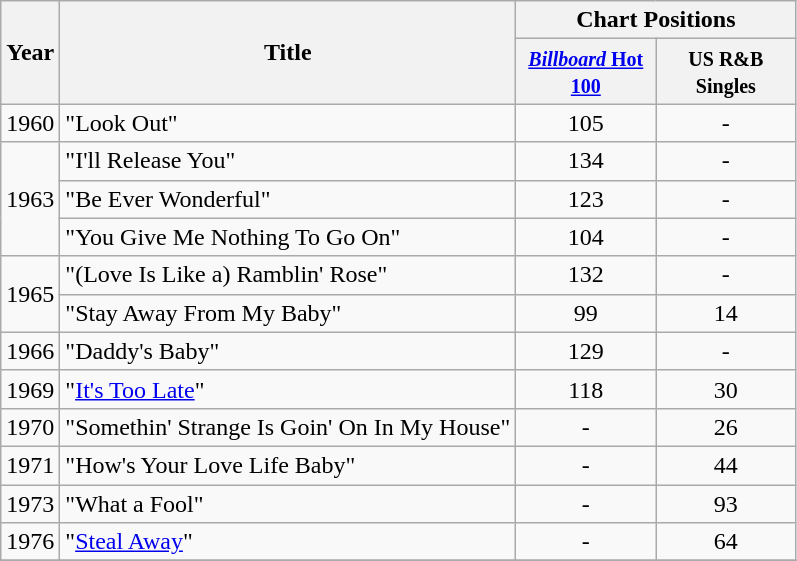<table class="wikitable">
<tr>
<th rowspan="2">Year</th>
<th rowspan="2">Title</th>
<th colspan="2">Chart Positions</th>
</tr>
<tr>
<th width="86"><small><a href='#'><em>Billboard</em> Hot 100</a></small></th>
<th width="86"><small>US R&B Singles</small></th>
</tr>
<tr>
<td>1960</td>
<td>"Look Out"</td>
<td align="center">105</td>
<td align="center">-</td>
</tr>
<tr>
<td rowspan="3">1963</td>
<td>"I'll Release You"</td>
<td align="center">134</td>
<td align="center">-</td>
</tr>
<tr>
<td>"Be Ever Wonderful"</td>
<td align="center">123</td>
<td align="center">-</td>
</tr>
<tr>
<td>"You Give Me Nothing To Go On"</td>
<td align="center">104</td>
<td align="center">-</td>
</tr>
<tr>
<td rowspan="2">1965</td>
<td>"(Love Is Like a) Ramblin' Rose"</td>
<td align="center">132</td>
<td align="center">-</td>
</tr>
<tr>
<td>"Stay Away From My Baby"</td>
<td align="center">99</td>
<td align="center">14</td>
</tr>
<tr>
<td>1966</td>
<td>"Daddy's Baby"</td>
<td align="center">129</td>
<td align="center">-</td>
</tr>
<tr>
<td>1969</td>
<td>"<a href='#'>It's Too Late</a>"</td>
<td align="center">118</td>
<td align="center">30</td>
</tr>
<tr>
<td>1970</td>
<td>"Somethin' Strange Is Goin' On In My House"</td>
<td align="center">-</td>
<td align="center">26</td>
</tr>
<tr>
<td>1971</td>
<td>"How's Your Love Life Baby"</td>
<td align="center">-</td>
<td align="center">44</td>
</tr>
<tr>
<td>1973</td>
<td>"What a Fool"</td>
<td align="center">-</td>
<td align="center">93</td>
</tr>
<tr>
<td>1976</td>
<td>"<a href='#'>Steal Away</a>"</td>
<td align="center">-</td>
<td align="center">64</td>
</tr>
<tr>
</tr>
</table>
